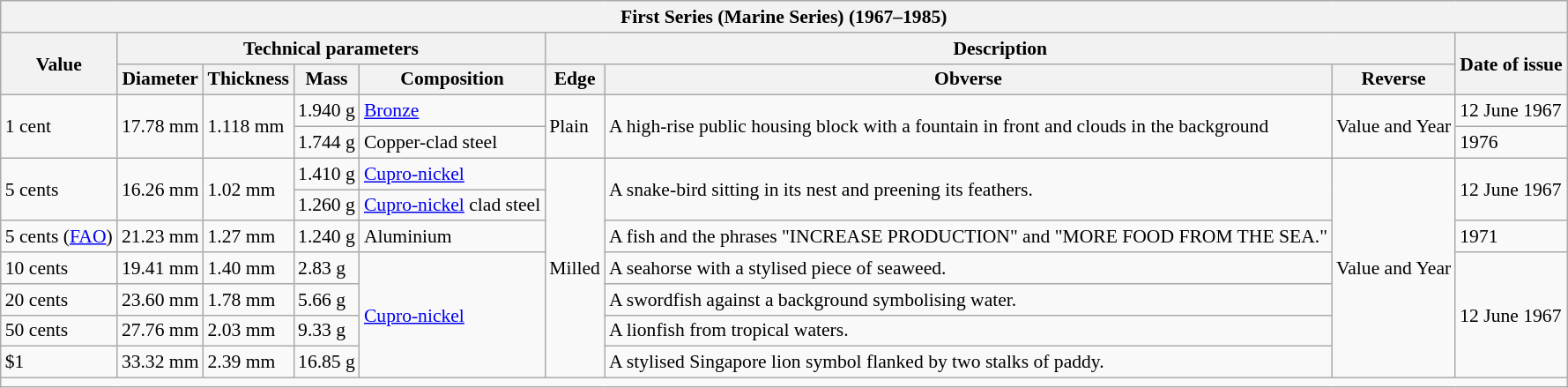<table class="wikitable" style="font-size: 90%">
<tr>
<th colspan="9">First Series (Marine Series) (1967–1985) </th>
</tr>
<tr>
<th rowspan="2">Value</th>
<th colspan="4">Technical parameters</th>
<th colspan="3">Description</th>
<th rowspan="2">Date of issue</th>
</tr>
<tr>
<th>Diameter</th>
<th>Thickness</th>
<th>Mass</th>
<th>Composition</th>
<th>Edge</th>
<th>Obverse</th>
<th>Reverse</th>
</tr>
<tr>
<td rowspan=2>1 cent</td>
<td rowspan=2>17.78 mm</td>
<td rowspan=2>1.118 mm</td>
<td>1.940 g</td>
<td><a href='#'>Bronze</a></td>
<td rowspan=2>Plain</td>
<td rowspan=2>A high-rise public housing block with a fountain in front and clouds in the background</td>
<td rowspan=2>Value and Year</td>
<td>12 June 1967</td>
</tr>
<tr>
<td>1.744 g</td>
<td>Copper-clad steel</td>
<td>1976</td>
</tr>
<tr>
<td rowspan=2>5 cents</td>
<td rowspan=2>16.26 mm</td>
<td rowspan=2>1.02 mm</td>
<td>1.410 g</td>
<td><a href='#'>Cupro-nickel</a></td>
<td rowspan=7>Milled</td>
<td rowspan=2>A snake-bird sitting in its nest and preening its feathers.</td>
<td rowspan=7>Value and Year</td>
<td rowspan=2>12 June 1967</td>
</tr>
<tr>
<td>1.260 g</td>
<td><a href='#'>Cupro-nickel</a> clad steel</td>
</tr>
<tr>
<td>5 cents (<a href='#'>FAO</a>)</td>
<td>21.23 mm</td>
<td>1.27 mm</td>
<td>1.240 g</td>
<td>Aluminium</td>
<td>A fish and the phrases "INCREASE PRODUCTION" and "MORE FOOD FROM THE SEA."</td>
<td>1971</td>
</tr>
<tr>
<td>10 cents</td>
<td>19.41 mm</td>
<td>1.40 mm</td>
<td>2.83 g</td>
<td rowspan=4><a href='#'>Cupro-nickel</a></td>
<td>A seahorse with a stylised piece of seaweed.</td>
<td rowspan=4>12 June 1967</td>
</tr>
<tr>
<td>20 cents</td>
<td>23.60 mm</td>
<td>1.78 mm</td>
<td>5.66 g</td>
<td>A swordfish against a background symbolising water.</td>
</tr>
<tr>
<td>50 cents</td>
<td>27.76 mm</td>
<td>2.03 mm</td>
<td>9.33 g</td>
<td>A lionfish from tropical waters.</td>
</tr>
<tr>
<td>$1</td>
<td>33.32 mm</td>
<td>2.39 mm</td>
<td>16.85 g</td>
<td>A stylised Singapore lion symbol flanked by two stalks of paddy.</td>
</tr>
<tr>
<td colspan="9"></td>
</tr>
</table>
